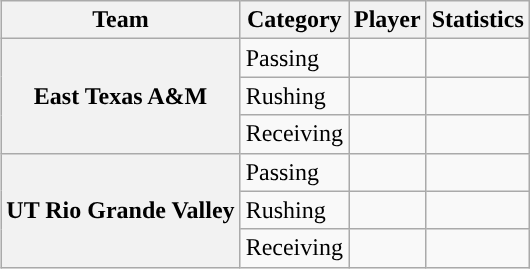<table class="wikitable" style="float:right">
<tr>
<th>Team</th>
<th>Category</th>
<th>Player</th>
<th>Statistics</th>
</tr>
<tr>
<th rowspan=3>East Texas A&M</th>
<td>Passing</td>
<td></td>
<td></td>
</tr>
<tr>
<td>Rushing</td>
<td></td>
<td></td>
</tr>
<tr>
<td>Receiving</td>
<td></td>
<td></td>
</tr>
<tr>
<th rowspan=3>UT Rio Grande Valley</th>
<td>Passing</td>
<td></td>
<td></td>
</tr>
<tr>
<td>Rushing</td>
<td></td>
<td></td>
</tr>
<tr>
<td>Receiving</td>
<td></td>
<td></td>
</tr>
</table>
